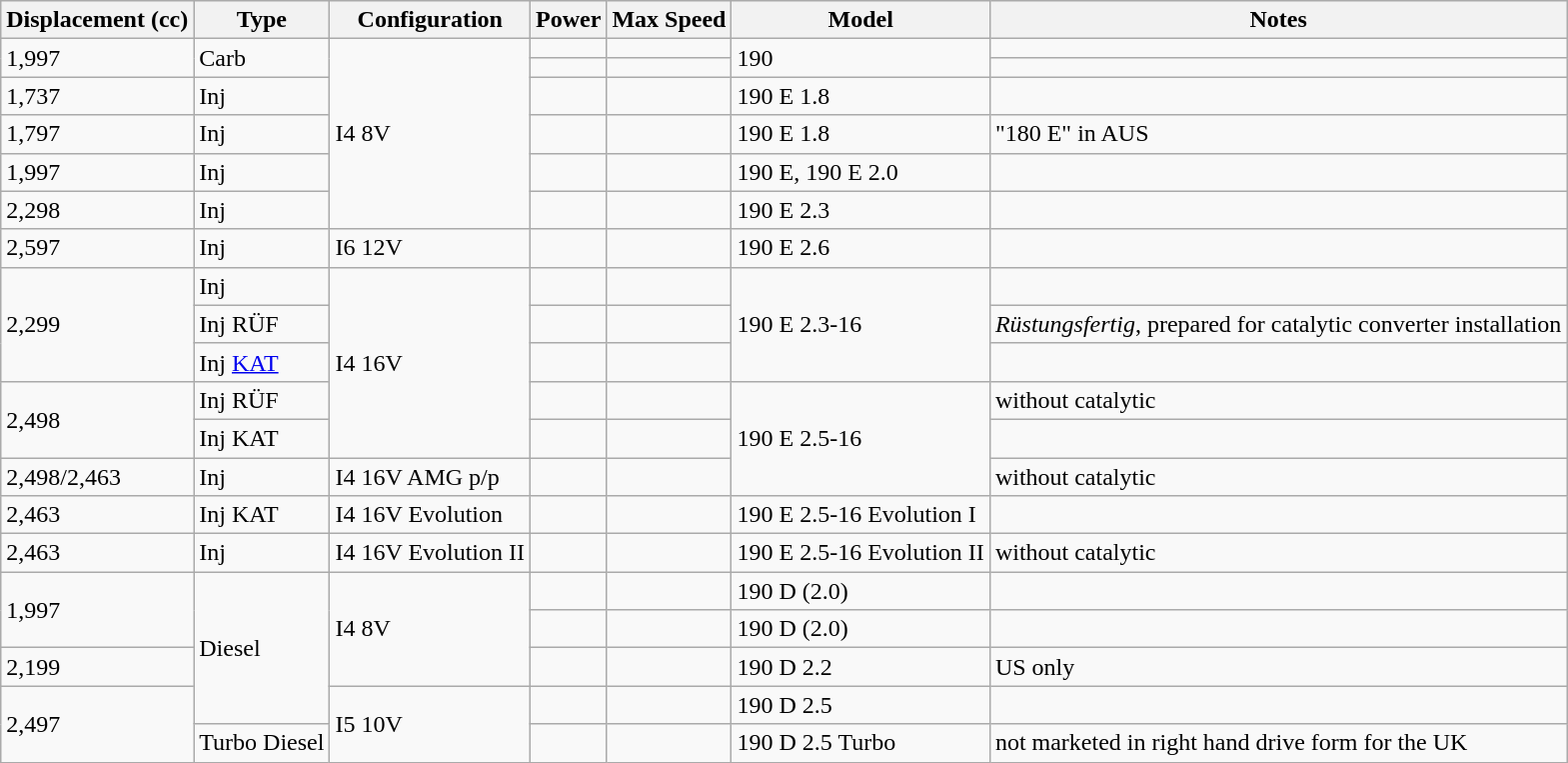<table class="wikitable">
<tr>
<th>Displacement (cc)</th>
<th>Type</th>
<th>Configuration</th>
<th>Power</th>
<th>Max Speed</th>
<th>Model</th>
<th>Notes</th>
</tr>
<tr>
<td rowspan = "2">1,997</td>
<td rowspan = "2">Carb</td>
<td rowspan = "6">I4 8V</td>
<td></td>
<td></td>
<td rowspan = "2">190</td>
<td></td>
</tr>
<tr>
<td></td>
<td></td>
<td></td>
</tr>
<tr>
<td>1,737</td>
<td>Inj</td>
<td></td>
<td></td>
<td>190 E 1.8</td>
<td></td>
</tr>
<tr>
<td>1,797</td>
<td>Inj</td>
<td></td>
<td></td>
<td>190 E 1.8</td>
<td>"180 E" in AUS</td>
</tr>
<tr>
<td>1,997</td>
<td>Inj</td>
<td></td>
<td></td>
<td>190 E, 190 E 2.0</td>
<td></td>
</tr>
<tr>
<td>2,298</td>
<td>Inj</td>
<td></td>
<td></td>
<td>190 E 2.3</td>
<td></td>
</tr>
<tr>
<td>2,597</td>
<td>Inj</td>
<td>I6 12V</td>
<td></td>
<td></td>
<td>190 E 2.6</td>
<td></td>
</tr>
<tr>
<td rowspan = "3">2,299</td>
<td>Inj</td>
<td rowspan = "5">I4 16V</td>
<td></td>
<td></td>
<td rowspan = "3">190 E 2.3-16</td>
<td></td>
</tr>
<tr>
<td>Inj RÜF</td>
<td></td>
<td></td>
<td><em>Rüstungsfertig</em>, prepared for catalytic converter installation</td>
</tr>
<tr>
<td>Inj <a href='#'>KAT</a></td>
<td></td>
<td></td>
<td></td>
</tr>
<tr>
<td rowspan = "2">2,498</td>
<td>Inj RÜF</td>
<td></td>
<td></td>
<td rowspan = "3">190 E 2.5-16</td>
<td>without catalytic</td>
</tr>
<tr>
<td>Inj KAT</td>
<td></td>
<td></td>
<td></td>
</tr>
<tr>
<td>2,498/2,463</td>
<td>Inj</td>
<td>I4 16V AMG p/p</td>
<td></td>
<td></td>
<td>without catalytic</td>
</tr>
<tr>
<td>2,463</td>
<td>Inj KAT</td>
<td>I4 16V Evolution</td>
<td></td>
<td></td>
<td>190 E 2.5-16 Evolution I</td>
<td></td>
</tr>
<tr>
<td>2,463</td>
<td>Inj</td>
<td>I4 16V Evolution II</td>
<td></td>
<td></td>
<td>190 E 2.5-16 Evolution II</td>
<td>without catalytic</td>
</tr>
<tr>
<td rowspan = "2">1,997</td>
<td rowspan = "4">Diesel</td>
<td rowspan = "3">I4 8V</td>
<td></td>
<td></td>
<td>190 D (2.0)</td>
<td></td>
</tr>
<tr>
<td></td>
<td></td>
<td>190 D (2.0)</td>
<td></td>
</tr>
<tr>
<td>2,199</td>
<td></td>
<td></td>
<td>190 D 2.2</td>
<td>US only</td>
</tr>
<tr>
<td rowspan = "2">2,497</td>
<td rowspan = "2">I5 10V</td>
<td></td>
<td></td>
<td>190 D 2.5</td>
<td></td>
</tr>
<tr>
<td>Turbo Diesel</td>
<td></td>
<td></td>
<td>190 D 2.5 Turbo</td>
<td>not marketed in right hand drive form for the UK</td>
</tr>
</table>
